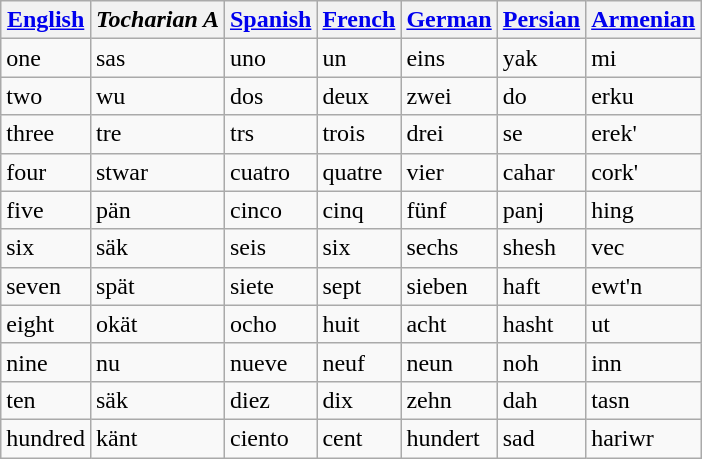<table class="wikitable sortable">
<tr>
<th><a href='#'>English</a></th>
<th><em>Tocharian A</em></th>
<th><a href='#'>Spanish</a></th>
<th><a href='#'>French</a></th>
<th><a href='#'>German</a></th>
<th><a href='#'>Persian</a></th>
<th><a href='#'>Armenian</a></th>
</tr>
<tr>
<td>one</td>
<td>sas</td>
<td>uno</td>
<td>un</td>
<td>eins</td>
<td>yak</td>
<td>mi</td>
</tr>
<tr>
<td>two</td>
<td>wu</td>
<td>dos</td>
<td>deux</td>
<td>zwei</td>
<td>do</td>
<td>erku</td>
</tr>
<tr>
<td>three</td>
<td>tre</td>
<td>trs</td>
<td>trois</td>
<td>drei</td>
<td>se</td>
<td>erek'</td>
</tr>
<tr>
<td>four</td>
<td>stwar</td>
<td>cuatro</td>
<td>quatre</td>
<td>vier</td>
<td>cahar</td>
<td>cork'</td>
</tr>
<tr>
<td>five</td>
<td>pän</td>
<td>cinco</td>
<td>cinq</td>
<td>fünf</td>
<td>panj</td>
<td>hing</td>
</tr>
<tr>
<td>six</td>
<td>säk</td>
<td>seis</td>
<td>six</td>
<td>sechs</td>
<td>shesh</td>
<td>vec</td>
</tr>
<tr>
<td>seven</td>
<td>spät</td>
<td>siete</td>
<td>sept</td>
<td>sieben</td>
<td>haft</td>
<td>ewt'n</td>
</tr>
<tr>
<td>eight</td>
<td>okät</td>
<td>ocho</td>
<td>huit</td>
<td>acht</td>
<td>hasht</td>
<td>ut</td>
</tr>
<tr>
<td>nine</td>
<td>nu</td>
<td>nueve</td>
<td>neuf</td>
<td>neun</td>
<td>noh</td>
<td>inn</td>
</tr>
<tr>
<td>ten</td>
<td>säk</td>
<td>diez</td>
<td>dix</td>
<td>zehn</td>
<td>dah</td>
<td>tasn</td>
</tr>
<tr>
<td>hundred</td>
<td>känt</td>
<td>ciento</td>
<td>cent</td>
<td>hundert</td>
<td>sad</td>
<td>hariwr</td>
</tr>
</table>
